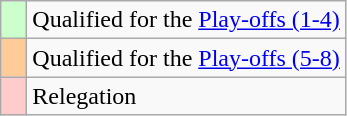<table class="wikitable" style="text-align:left;">
<tr>
<td width=10px bgcolor=#ccffcc></td>
<td>Qualified for the <a href='#'>Play-offs (1-4)</a></td>
</tr>
<tr>
<td width=10px bgcolor=#ffcc99></td>
<td>Qualified for the <a href='#'>Play-offs (5-8)</a></td>
</tr>
<tr>
<td width=10px bgcolor=#ffcccc></td>
<td>Relegation</td>
</tr>
</table>
